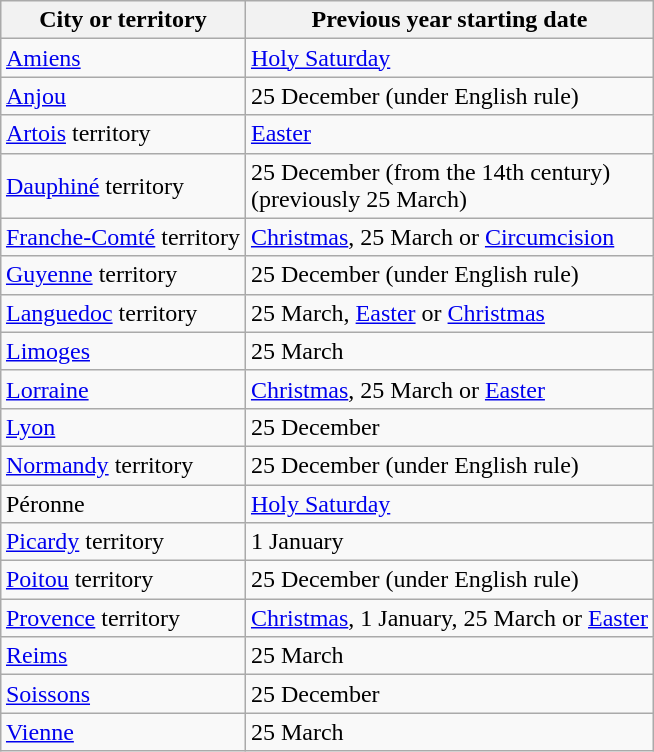<table class="wikitable sortable" style="margin:auto;">
<tr>
<th>City or territory</th>
<th>Previous year starting date</th>
</tr>
<tr>
<td><a href='#'>Amiens</a></td>
<td data-sort-value="04-00"><a href='#'>Holy Saturday</a></td>
</tr>
<tr>
<td><a href='#'>Anjou</a></td>
<td data-sort-value="12-25">25 December (under English rule)</td>
</tr>
<tr>
<td><a href='#'>Artois</a> territory</td>
<td data-sort-value="04-01"><a href='#'>Easter</a></td>
</tr>
<tr>
<td><a href='#'>Dauphiné</a> territory</td>
<td data-sort-value="12-25">25 December (from the 14th century)<br>(previously 25 March)</td>
</tr>
<tr>
<td><a href='#'>Franche-Comté</a> territory</td>
<td data-sort-value="mixed"><a href='#'>Christmas</a>, 25 March or <a href='#'>Circumcision</a></td>
</tr>
<tr>
<td><a href='#'>Guyenne</a> territory</td>
<td data-sort-value="12-25">25 December (under English rule)</td>
</tr>
<tr>
<td><a href='#'>Languedoc</a> territory</td>
<td data-sort-value="mixed">25 March, <a href='#'>Easter</a> or <a href='#'>Christmas</a></td>
</tr>
<tr>
<td><a href='#'>Limoges</a></td>
<td data-sort-value="03-25">25 March</td>
</tr>
<tr>
<td><a href='#'>Lorraine</a></td>
<td data-sort-value="mixed"><a href='#'>Christmas</a>, 25 March or <a href='#'>Easter</a></td>
</tr>
<tr>
<td><a href='#'>Lyon</a></td>
<td data-sort-value="12-25">25 December</td>
</tr>
<tr>
<td><a href='#'>Normandy</a> territory</td>
<td data-sort-value="12-25">25 December (under English rule)</td>
</tr>
<tr>
<td>Péronne</td>
<td data-sort-value="04-00"><a href='#'>Holy Saturday</a></td>
</tr>
<tr>
<td><a href='#'>Picardy</a> territory</td>
<td data-sort-value="01-01">1 January</td>
</tr>
<tr>
<td><a href='#'>Poitou</a> territory</td>
<td data-sort-value="12-25">25 December (under English rule)</td>
</tr>
<tr>
<td><a href='#'>Provence</a> territory</td>
<td data-sort-value="mixed"><a href='#'>Christmas</a>, 1 January, 25 March or <a href='#'>Easter</a></td>
</tr>
<tr>
<td><a href='#'>Reims</a></td>
<td data-sort-value="03-25">25 March</td>
</tr>
<tr>
<td><a href='#'>Soissons</a></td>
<td data-sort-value="12-25">25 December</td>
</tr>
<tr>
<td><a href='#'>Vienne</a></td>
<td data-sort-value="03-25">25 March</td>
</tr>
</table>
